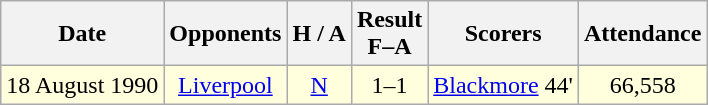<table class="wikitable" style="text-align:center">
<tr>
<th>Date</th>
<th>Opponents</th>
<th>H / A</th>
<th>Result<br>F–A</th>
<th>Scorers</th>
<th>Attendance</th>
</tr>
<tr bgcolor="#ffffdd">
<td>18 August 1990</td>
<td><a href='#'>Liverpool</a></td>
<td><a href='#'>N</a></td>
<td>1–1</td>
<td><a href='#'>Blackmore</a> 44'</td>
<td>66,558</td>
</tr>
</table>
